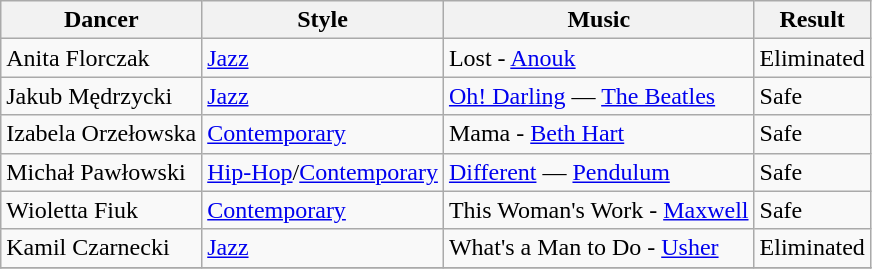<table class="wikitable">
<tr>
<th>Dancer</th>
<th>Style</th>
<th>Music</th>
<th>Result</th>
</tr>
<tr>
<td>Anita Florczak</td>
<td><a href='#'>Jazz</a></td>
<td>Lost - <a href='#'>Anouk</a></td>
<td>Eliminated</td>
</tr>
<tr>
<td>Jakub Mędrzycki</td>
<td><a href='#'>Jazz</a></td>
<td><a href='#'>Oh! Darling</a> — <a href='#'>The Beatles</a></td>
<td>Safe</td>
</tr>
<tr>
<td>Izabela Orzełowska</td>
<td><a href='#'>Contemporary</a></td>
<td>Mama - <a href='#'>Beth Hart</a></td>
<td>Safe</td>
</tr>
<tr>
<td>Michał Pawłowski</td>
<td><a href='#'>Hip-Hop</a>/<a href='#'>Contemporary</a></td>
<td><a href='#'>Different</a> — <a href='#'>Pendulum</a></td>
<td>Safe</td>
</tr>
<tr>
<td>Wioletta Fiuk</td>
<td><a href='#'>Contemporary</a></td>
<td>This Woman's Work - <a href='#'>Maxwell</a></td>
<td>Safe</td>
</tr>
<tr>
<td>Kamil Czarnecki</td>
<td><a href='#'>Jazz</a></td>
<td>What's a Man to Do - <a href='#'>Usher</a></td>
<td>Eliminated</td>
</tr>
<tr>
</tr>
</table>
